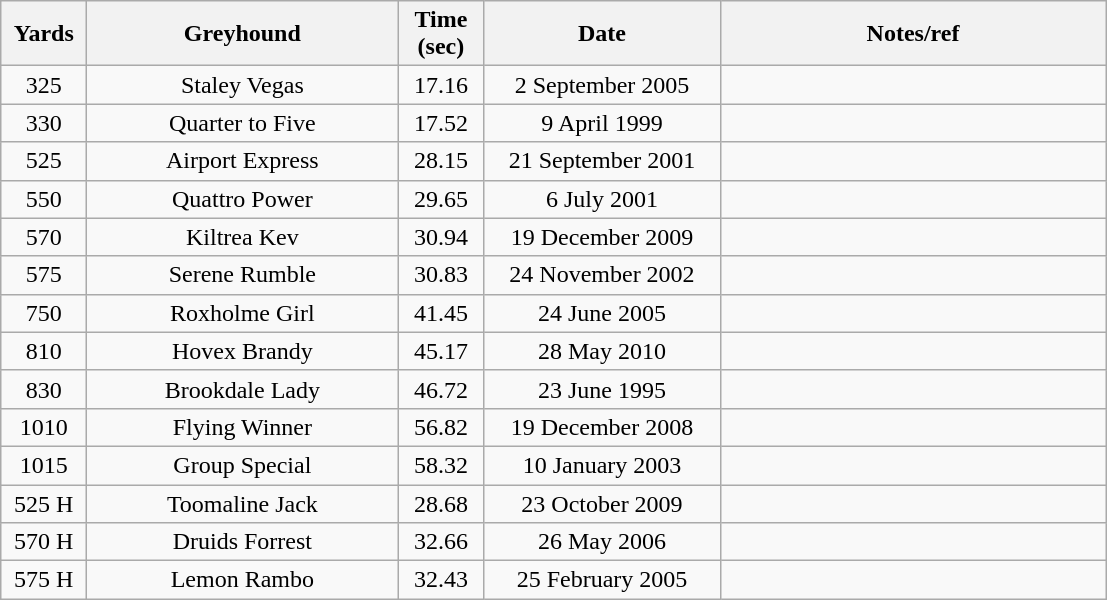<table class="wikitable" style="font-size: 100%">
<tr>
<th width=50>Yards</th>
<th width=200>Greyhound</th>
<th width=50>Time (sec)</th>
<th width=150>Date</th>
<th width=250>Notes/ref</th>
</tr>
<tr align=center>
<td>325</td>
<td>Staley Vegas</td>
<td>17.16</td>
<td>2 September 2005</td>
<td></td>
</tr>
<tr align=center>
<td>330</td>
<td>Quarter to Five</td>
<td>17.52</td>
<td>9 April 1999</td>
<td></td>
</tr>
<tr align=center>
<td>525</td>
<td>Airport Express</td>
<td>28.15</td>
<td>21 September 2001</td>
<td></td>
</tr>
<tr align=center>
<td>550</td>
<td>Quattro Power</td>
<td>29.65</td>
<td>6 July 2001</td>
<td></td>
</tr>
<tr align=center>
<td>570</td>
<td>Kiltrea Kev</td>
<td>30.94</td>
<td>19 December 2009</td>
<td></td>
</tr>
<tr align=center>
<td>575</td>
<td>Serene Rumble</td>
<td>30.83</td>
<td>24 November 2002</td>
<td></td>
</tr>
<tr align=center>
<td>750</td>
<td>Roxholme Girl</td>
<td>41.45</td>
<td>24 June 2005</td>
<td></td>
</tr>
<tr align=center>
<td>810</td>
<td>Hovex Brandy</td>
<td>45.17</td>
<td>28 May 2010</td>
<td></td>
</tr>
<tr align=center>
<td>830</td>
<td>Brookdale Lady</td>
<td>46.72</td>
<td>23 June 1995</td>
<td></td>
</tr>
<tr align=center>
<td>1010</td>
<td>Flying Winner</td>
<td>56.82</td>
<td>19 December 2008</td>
<td></td>
</tr>
<tr align=center>
<td>1015</td>
<td>Group Special</td>
<td>58.32</td>
<td>10 January 2003</td>
<td></td>
</tr>
<tr align=center>
<td>525 H</td>
<td>Toomaline Jack</td>
<td>28.68</td>
<td>23 October 2009</td>
<td></td>
</tr>
<tr align=center>
<td>570 H</td>
<td>Druids Forrest</td>
<td>32.66</td>
<td>26 May 2006</td>
<td></td>
</tr>
<tr align=center>
<td>575 H</td>
<td>Lemon Rambo</td>
<td>32.43</td>
<td>25 February 2005</td>
<td></td>
</tr>
</table>
